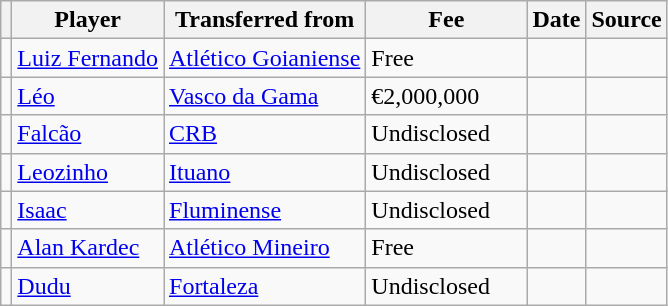<table class="wikitable plainrowheaders sortable">
<tr>
<th></th>
<th scope="col">Player</th>
<th>Transferred from</th>
<th style="width: 100px;">Fee</th>
<th scope="col">Date</th>
<th scope="col">Source</th>
</tr>
<tr>
<td align="center"></td>
<td> <a href='#'>Luiz Fernando</a></td>
<td> <a href='#'>Atlético Goianiense</a></td>
<td>Free</td>
<td></td>
<td></td>
</tr>
<tr>
<td align="center"></td>
<td> <a href='#'>Léo</a></td>
<td> <a href='#'>Vasco da Gama</a></td>
<td>€2,000,000</td>
<td></td>
<td></td>
</tr>
<tr>
<td align="center"></td>
<td> <a href='#'>Falcão</a></td>
<td> <a href='#'>CRB</a></td>
<td>Undisclosed</td>
<td></td>
<td></td>
</tr>
<tr>
<td align="center"></td>
<td> <a href='#'>Leozinho</a></td>
<td> <a href='#'>Ituano</a></td>
<td>Undisclosed</td>
<td></td>
<td></td>
</tr>
<tr>
<td align="center"></td>
<td> <a href='#'>Isaac</a></td>
<td> <a href='#'>Fluminense</a></td>
<td>Undisclosed</td>
<td></td>
<td></td>
</tr>
<tr>
<td align="center"></td>
<td> <a href='#'>Alan Kardec</a></td>
<td> <a href='#'>Atlético Mineiro</a></td>
<td>Free</td>
<td></td>
<td></td>
</tr>
<tr>
<td align="center"></td>
<td> <a href='#'>Dudu</a></td>
<td> <a href='#'>Fortaleza</a></td>
<td>Undisclosed</td>
<td></td>
<td></td>
</tr>
</table>
